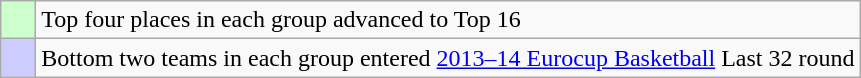<table class="wikitable">
<tr>
<td style="background:#cfc;">    </td>
<td>Top four places in each group advanced to Top 16</td>
</tr>
<tr>
<td style="background:#ccccff;">    </td>
<td>Bottom two teams in each group entered <a href='#'>2013–14 Eurocup Basketball</a> Last 32 round</td>
</tr>
</table>
